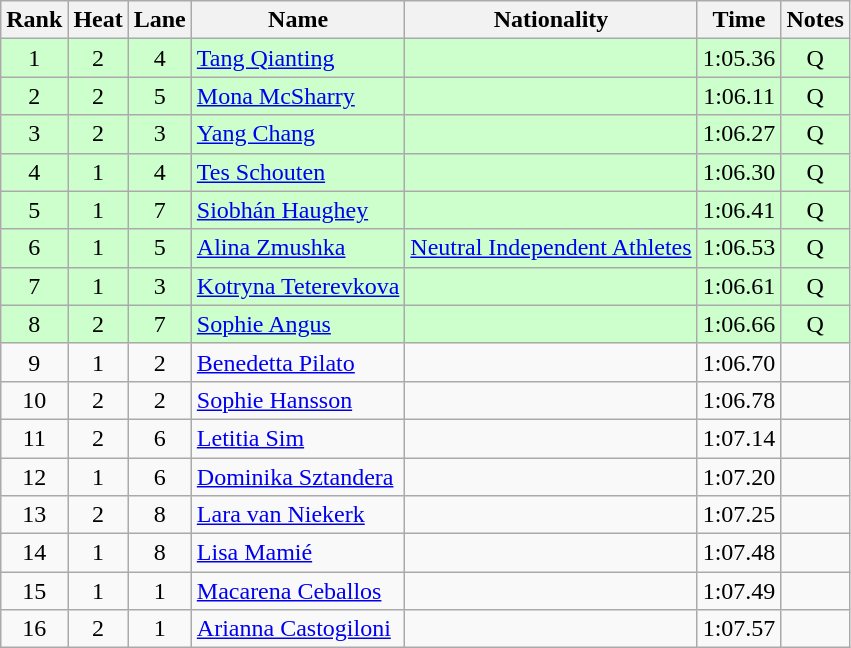<table class="wikitable sortable" style="text-align:center">
<tr>
<th>Rank</th>
<th>Heat</th>
<th>Lane</th>
<th>Name</th>
<th>Nationality</th>
<th>Time</th>
<th>Notes</th>
</tr>
<tr bgcolor=ccffcc>
<td>1</td>
<td>2</td>
<td>4</td>
<td align=left><a href='#'>Tang Qianting</a></td>
<td align=left></td>
<td>1:05.36</td>
<td>Q</td>
</tr>
<tr bgcolor=ccffcc>
<td>2</td>
<td>2</td>
<td>5</td>
<td align=left><a href='#'>Mona McSharry</a></td>
<td align=left></td>
<td>1:06.11</td>
<td>Q</td>
</tr>
<tr bgcolor=ccffcc>
<td>3</td>
<td>2</td>
<td>3</td>
<td align=left><a href='#'>Yang Chang</a></td>
<td align=left></td>
<td>1:06.27</td>
<td>Q</td>
</tr>
<tr bgcolor=ccffcc>
<td>4</td>
<td>1</td>
<td>4</td>
<td align=left><a href='#'>Tes Schouten</a></td>
<td align=left></td>
<td>1:06.30</td>
<td>Q</td>
</tr>
<tr bgcolor=ccffcc>
<td>5</td>
<td>1</td>
<td>7</td>
<td align=left><a href='#'>Siobhán Haughey</a></td>
<td align=left></td>
<td>1:06.41</td>
<td>Q</td>
</tr>
<tr bgcolor=ccffcc>
<td>6</td>
<td>1</td>
<td>5</td>
<td align=left><a href='#'>Alina Zmushka</a></td>
<td> <a href='#'>Neutral Independent Athletes</a></td>
<td>1:06.53</td>
<td>Q</td>
</tr>
<tr bgcolor=ccffcc>
<td>7</td>
<td>1</td>
<td>3</td>
<td align=left><a href='#'>Kotryna Teterevkova</a></td>
<td align=left></td>
<td>1:06.61</td>
<td>Q</td>
</tr>
<tr bgcolor=ccffcc>
<td>8</td>
<td>2</td>
<td>7</td>
<td align=left><a href='#'>Sophie Angus</a></td>
<td align=left></td>
<td>1:06.66</td>
<td>Q</td>
</tr>
<tr>
<td>9</td>
<td>1</td>
<td>2</td>
<td align=left><a href='#'>Benedetta Pilato</a></td>
<td align=left></td>
<td>1:06.70</td>
<td></td>
</tr>
<tr>
<td>10</td>
<td>2</td>
<td>2</td>
<td align=left><a href='#'>Sophie Hansson</a></td>
<td align=left></td>
<td>1:06.78</td>
<td></td>
</tr>
<tr>
<td>11</td>
<td>2</td>
<td>6</td>
<td align=left><a href='#'>Letitia Sim</a></td>
<td align=left></td>
<td>1:07.14</td>
<td></td>
</tr>
<tr>
<td>12</td>
<td>1</td>
<td>6</td>
<td align=left><a href='#'>Dominika Sztandera</a></td>
<td align=left></td>
<td>1:07.20</td>
<td></td>
</tr>
<tr>
<td>13</td>
<td>2</td>
<td>8</td>
<td align=left><a href='#'>Lara van Niekerk</a></td>
<td align=left></td>
<td>1:07.25</td>
<td></td>
</tr>
<tr>
<td>14</td>
<td>1</td>
<td>8</td>
<td align=left><a href='#'>Lisa Mamié</a></td>
<td align=left></td>
<td>1:07.48</td>
<td></td>
</tr>
<tr>
<td>15</td>
<td>1</td>
<td>1</td>
<td align=left><a href='#'>Macarena Ceballos</a></td>
<td align=left></td>
<td>1:07.49</td>
<td></td>
</tr>
<tr>
<td>16</td>
<td>2</td>
<td>1</td>
<td align=left><a href='#'>Arianna Castogiloni</a></td>
<td align=left></td>
<td>1:07.57</td>
<td></td>
</tr>
</table>
